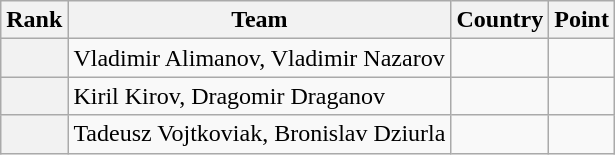<table class="wikitable sortable">
<tr>
<th>Rank</th>
<th>Team</th>
<th>Country</th>
<th>Point</th>
</tr>
<tr>
<th></th>
<td>Vladimir Alimanov, Vladimir Nazarov</td>
<td></td>
<td></td>
</tr>
<tr>
<th></th>
<td>Kiril Kirov, Dragomir Draganov</td>
<td></td>
<td></td>
</tr>
<tr>
<th></th>
<td>Tadeusz Vojtkoviak, Bronislav Dziurla</td>
<td></td>
<td></td>
</tr>
</table>
